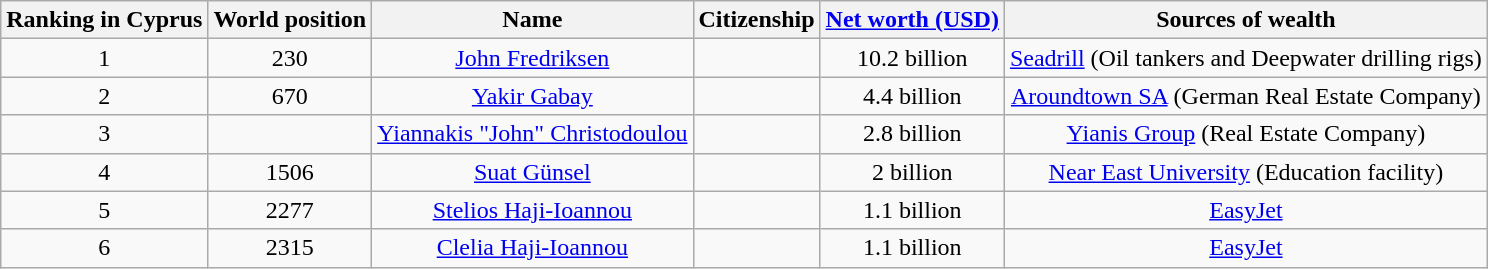<table class="wikitable sortable" style="width: auto; text-align: center;">
<tr>
<th>Ranking in Cyprus</th>
<th>World position</th>
<th>Name</th>
<th>Citizenship</th>
<th><a href='#'>Net worth (USD)</a></th>
<th>Sources of wealth</th>
</tr>
<tr>
<td>1</td>
<td>230</td>
<td><a href='#'>John Fredriksen</a></td>
<td> <br> </td>
<td>10.2 billion</td>
<td><a href='#'>Seadrill</a> (Oil tankers and Deepwater drilling rigs)</td>
</tr>
<tr>
<td>2</td>
<td>670</td>
<td><a href='#'>Yakir Gabay</a></td>
<td> <br> </td>
<td>4.4 billion</td>
<td><a href='#'>Aroundtown SA</a> (German Real Estate Company)</td>
</tr>
<tr>
<td>3</td>
<td></td>
<td><a href='#'>Yiannakis "John" Christodoulou</a></td>
<td> <br> </td>
<td>2.8 billion</td>
<td><a href='#'>Yianis Group</a> (Real Estate Company)</td>
</tr>
<tr>
<td>4</td>
<td>1506</td>
<td><a href='#'>Suat Günsel</a></td>
<td></td>
<td>2 billion</td>
<td><a href='#'>Near East University</a> (Education facility)</td>
</tr>
<tr>
<td>5</td>
<td>2277</td>
<td><a href='#'>Stelios Haji-Ioannou</a></td>
<td> <br> </td>
<td>1.1 billion</td>
<td><a href='#'>EasyJet</a></td>
</tr>
<tr>
<td>6</td>
<td>2315</td>
<td><a href='#'>Clelia Haji-Ioannou</a></td>
<td></td>
<td>1.1 billion</td>
<td><a href='#'>EasyJet</a></td>
</tr>
</table>
